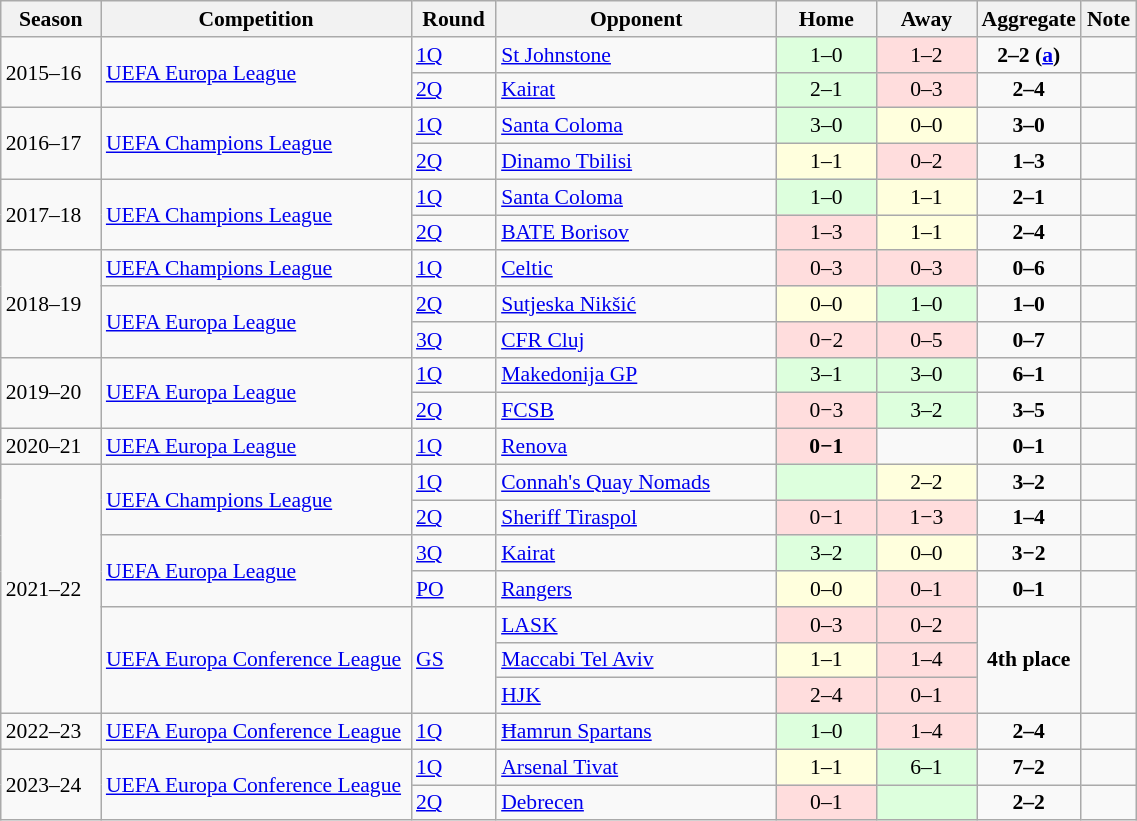<table class="wikitable" style="font-size:90%; text-align:left;">
<tr>
<th width="60">Season</th>
<th width="200">Competition</th>
<th width="50">Round</th>
<th width="180">Opponent</th>
<th width="60">Home</th>
<th width="60">Away</th>
<th width="60">Aggregate</th>
<th width="30">Note</th>
</tr>
<tr>
<td rowspan="2">2015–16</td>
<td rowspan="2"><a href='#'>UEFA Europa League</a></td>
<td><a href='#'>1Q</a></td>
<td> <a href='#'>St Johnstone</a></td>
<td bgcolor="#ddffdd" style="text-align:center;">1–0</td>
<td bgcolor="#ffdddd" style="text-align:center;">1–2</td>
<td style="text-align:center;"><strong>2–2 (<a href='#'>a</a>)</strong></td>
<td></td>
</tr>
<tr>
<td><a href='#'>2Q</a></td>
<td> <a href='#'>Kairat</a></td>
<td bgcolor="#ddffdd" style="text-align:center;">2–1</td>
<td bgcolor="#ffdddd" style="text-align:center;">0–3</td>
<td style="text-align:center;"><strong>2–4</strong></td>
<td></td>
</tr>
<tr>
<td rowspan="2">2016–17</td>
<td rowspan="2"><a href='#'>UEFA Champions League</a></td>
<td><a href='#'>1Q</a></td>
<td> <a href='#'>Santa Coloma</a></td>
<td bgcolor="#ddffdd" style="text-align:center;">3–0</td>
<td bgcolor="#ffffdd" style="text-align:center;">0–0</td>
<td style="text-align:center;"><strong>3–0</strong></td>
<td></td>
</tr>
<tr>
<td><a href='#'>2Q</a></td>
<td> <a href='#'>Dinamo Tbilisi</a></td>
<td bgcolor="#ffffdd" style="text-align:center;">1–1</td>
<td bgcolor="#ffdddd" style="text-align:center;">0–2</td>
<td style="text-align:center;"><strong>1–3</strong></td>
<td></td>
</tr>
<tr>
<td rowspan="2">2017–18</td>
<td rowspan="2"><a href='#'>UEFA Champions League</a></td>
<td><a href='#'>1Q</a></td>
<td> <a href='#'>Santa Coloma</a></td>
<td bgcolor="#ddffdd" style="text-align:center;">1–0</td>
<td bgcolor="#ffffdd" style="text-align:center;">1–1</td>
<td style="text-align:center;"><strong>2–1</strong></td>
<td></td>
</tr>
<tr>
<td><a href='#'>2Q</a></td>
<td> <a href='#'>BATE Borisov</a></td>
<td bgcolor="#ffdddd" style="text-align:center;">1–3</td>
<td bgcolor="#ffffdd" style="text-align:center;">1–1</td>
<td style="text-align:center;"><strong>2–4</strong></td>
<td></td>
</tr>
<tr>
<td rowspan="3">2018–19</td>
<td><a href='#'>UEFA Champions League</a></td>
<td><a href='#'>1Q</a></td>
<td> <a href='#'>Celtic</a></td>
<td bgcolor="#ffdddd" style="text-align:center;">0–3</td>
<td bgcolor="#ffdddd" style="text-align:center;">0–3</td>
<td style="text-align:center;"><strong>0–6</strong></td>
<td></td>
</tr>
<tr>
<td rowspan="2"><a href='#'>UEFA Europa League</a></td>
<td><a href='#'>2Q</a></td>
<td> <a href='#'>Sutjeska Nikšić</a></td>
<td bgcolor="#ffffdd" style="text-align:center;">0–0</td>
<td bgcolor="#ddffdd" style="text-align:center;">1–0</td>
<td style="text-align:center;"><strong>1–0</strong></td>
<td></td>
</tr>
<tr>
<td><a href='#'>3Q</a></td>
<td> <a href='#'>CFR Cluj</a></td>
<td bgcolor="#ffdddd" style="text-align:center;">0−2</td>
<td bgcolor="#ffdddd" style="text-align:center;">0–5</td>
<td style="text-align:center;"><strong>0–7</strong></td>
<td></td>
</tr>
<tr>
<td rowspan="2">2019–20</td>
<td rowspan="2"><a href='#'>UEFA Europa League</a></td>
<td><a href='#'>1Q</a></td>
<td> <a href='#'>Makedonija GP</a></td>
<td bgcolor="#ddffdd" style="text-align:center;">3–1</td>
<td bgcolor="#ddffdd" style="text-align:center;">3–0</td>
<td style="text-align:center;"><strong>6–1</strong></td>
<td></td>
</tr>
<tr>
<td><a href='#'>2Q</a></td>
<td> <a href='#'>FCSB</a></td>
<td bgcolor="#ffdddd" style="text-align:center;">0−3</td>
<td bgcolor="#ddffdd" style="text-align:center;">3–2</td>
<td style="text-align:center;"><strong>3–5</strong></td>
<td></td>
</tr>
<tr>
<td>2020–21</td>
<td><a href='#'>UEFA Europa League</a></td>
<td><a href='#'>1Q</a></td>
<td> <a href='#'>Renova</a></td>
<td bgcolor="#ffdddd" style="text-align:center;"><strong>0−1</strong></td>
<td></td>
<td style="text-align:center;"><strong>0–1</strong></td>
<td></td>
</tr>
<tr>
<td rowspan="7">2021–22</td>
<td rowspan="2"><a href='#'>UEFA Champions League</a></td>
<td><a href='#'>1Q</a></td>
<td> <a href='#'>Connah's Quay Nomads</a></td>
<td bgcolor="#ddffdd" style="text-align:center;"></td>
<td bgcolor="#ffffdd" style="text-align:center;">2–2</td>
<td style="text-align:center;"><strong>3–2</strong></td>
<td></td>
</tr>
<tr>
<td><a href='#'>2Q</a></td>
<td> <a href='#'>Sheriff Tiraspol</a></td>
<td bgcolor="#ffdddd" style="text-align:center;">0−1</td>
<td bgcolor="#ffdddd" style="text-align:center;">1−3</td>
<td style="text-align:center;"><strong>1–4</strong></td>
<td></td>
</tr>
<tr>
<td rowspan="2"><a href='#'>UEFA Europa League</a></td>
<td><a href='#'>3Q</a></td>
<td> <a href='#'>Kairat</a></td>
<td bgcolor="#ddffdd" style="text-align:center;">3–2 </td>
<td bgcolor="#ffffdd" style="text-align:center;">0–0</td>
<td style="text-align:center;"><strong>3−2</strong></td>
<td></td>
</tr>
<tr>
<td><a href='#'>PO</a></td>
<td> <a href='#'>Rangers</a></td>
<td bgcolor="#ffffdd" style="text-align:center;">0–0</td>
<td bgcolor="#ffdddd" style="text-align:center;">0–1</td>
<td style="text-align:center;"><strong>0–1</strong></td>
<td></td>
</tr>
<tr>
<td rowspan="3"><a href='#'>UEFA Europa Conference League</a></td>
<td rowspan="3"><a href='#'>GS</a></td>
<td align="left"> <a href='#'>LASK</a></td>
<td bgcolor="#ffdddd" style="text-align:center;">0–3</td>
<td bgcolor="#ffdddd" style="text-align:center;">0–2</td>
<td rowspan=3 align="center"><strong>4th place</strong></td>
<td rowspan="3"></td>
</tr>
<tr>
<td align="left"> <a href='#'>Maccabi Tel Aviv</a></td>
<td bgcolor="#ffffdd" style="text-align:center;">1–1</td>
<td bgcolor="#ffdddd" style="text-align:center;">1–4</td>
</tr>
<tr>
<td align="left"> <a href='#'>HJK</a></td>
<td bgcolor="#ffdddd" style="text-align:center;">2–4</td>
<td bgcolor="#ffdddd" style="text-align:center;">0–1</td>
</tr>
<tr>
<td>2022–23</td>
<td><a href='#'>UEFA Europa Conference League</a></td>
<td><a href='#'>1Q</a></td>
<td> <a href='#'>Ħamrun Spartans</a></td>
<td bgcolor="#ddffdd" style="text-align:center;">1–0</td>
<td bgcolor="#ffdddd" style="text-align:center;">1–4</td>
<td style="text-align:center;"><strong>2–4</strong></td>
<td></td>
</tr>
<tr>
<td rowspan="2">2023–24</td>
<td rowspan="2"><a href='#'>UEFA Europa Conference League</a></td>
<td><a href='#'>1Q</a></td>
<td> <a href='#'>Arsenal Tivat</a></td>
<td bgcolor="#ffffdd" style="text-align:center;">1–1</td>
<td bgcolor="#ddffdd" style="text-align:center;">6–1</td>
<td style="text-align:center;"><strong>7–2</strong></td>
<td></td>
</tr>
<tr>
<td><a href='#'>2Q</a></td>
<td> <a href='#'>Debrecen</a></td>
<td bgcolor="#ffdddd" style="text-align:center;">0–1</td>
<td bgcolor="#ddffdd" style="text-align:center;"></td>
<td style="text-align:center;"><strong>2–2</strong> </td>
<td></td>
</tr>
</table>
